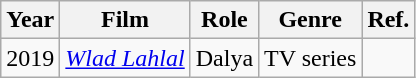<table class="wikitable">
<tr>
<th>Year</th>
<th>Film</th>
<th>Role</th>
<th>Genre</th>
<th>Ref.</th>
</tr>
<tr>
<td>2019</td>
<td><em><a href='#'>Wlad Lahlal</a></em></td>
<td>Dalya</td>
<td>TV series</td>
<td></td>
</tr>
</table>
